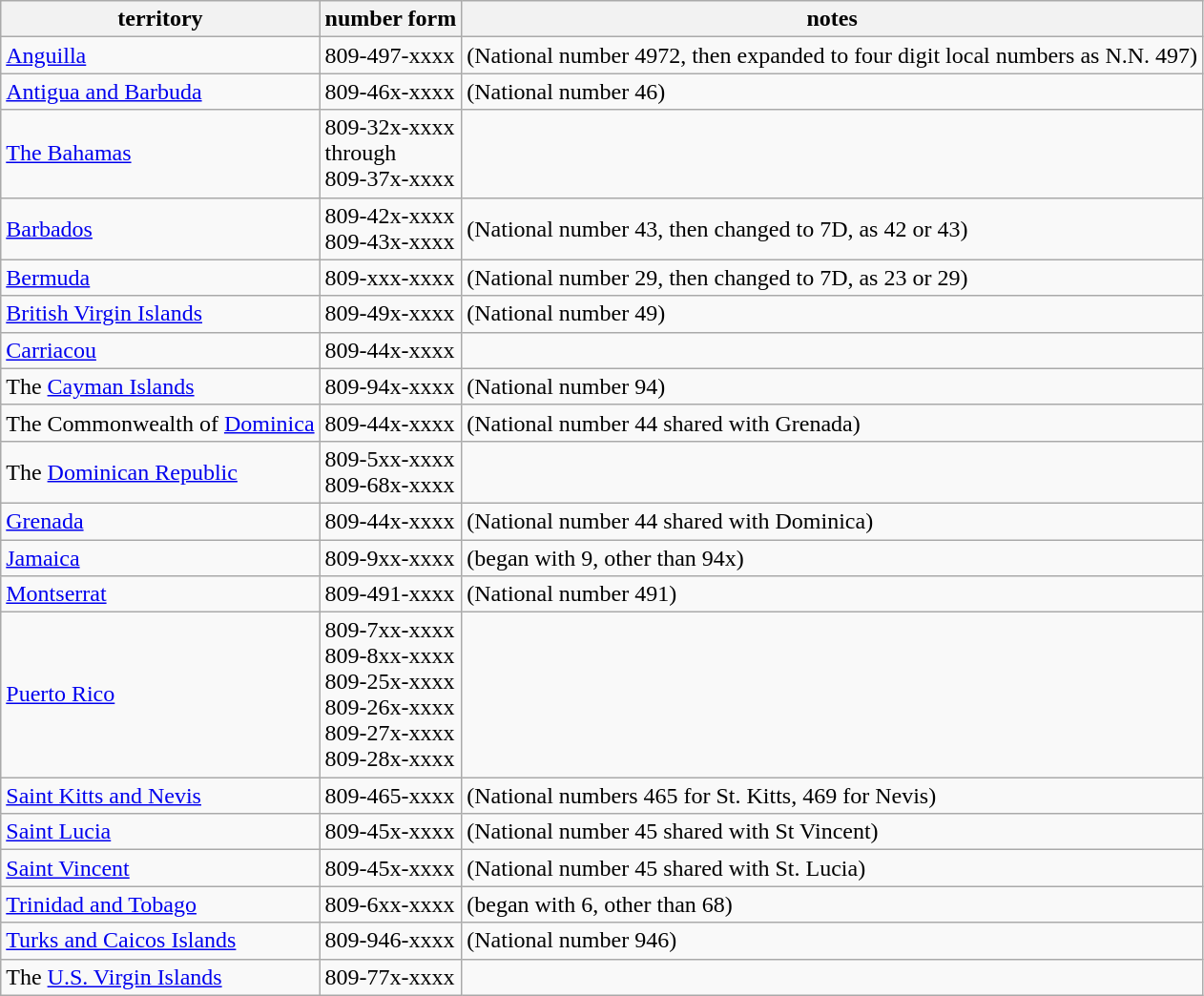<table class="wikitable sortable">
<tr>
<th>territory</th>
<th>number form</th>
<th>notes</th>
</tr>
<tr>
<td><a href='#'>Anguilla</a></td>
<td>809-497-xxxx</td>
<td>(National number 4972, then expanded to four digit local numbers as N.N. 497)</td>
</tr>
<tr>
<td><a href='#'>Antigua and Barbuda</a></td>
<td>809-46x-xxxx</td>
<td>(National number 46)</td>
</tr>
<tr>
<td><a href='#'>The Bahamas</a></td>
<td>809-32x-xxxx<br>through<br>809-37x-xxxx</td>
<td></td>
</tr>
<tr>
<td><a href='#'>Barbados</a></td>
<td>809-42x-xxxx<br>809-43x-xxxx</td>
<td>(National number 43, then changed to 7D, as 42 or 43)</td>
</tr>
<tr>
<td><a href='#'>Bermuda</a></td>
<td>809-xxx-xxxx</td>
<td>(National number 29, then changed to 7D, as 23 or 29)</td>
</tr>
<tr>
<td><a href='#'>British Virgin Islands</a></td>
<td>809-49x-xxxx</td>
<td>(National number 49)</td>
</tr>
<tr>
<td><a href='#'>Carriacou</a></td>
<td>809-44x-xxxx</td>
<td></td>
</tr>
<tr>
<td>The <a href='#'>Cayman Islands</a></td>
<td>809-94x-xxxx</td>
<td>(National number 94)</td>
</tr>
<tr>
<td>The Commonwealth of <a href='#'>Dominica</a></td>
<td>809-44x-xxxx</td>
<td>(National number 44 shared with Grenada)</td>
</tr>
<tr>
<td>The <a href='#'>Dominican Republic</a></td>
<td>809-5xx-xxxx<br>809-68x-xxxx</td>
<td></td>
</tr>
<tr>
<td><a href='#'>Grenada</a></td>
<td>809-44x-xxxx</td>
<td>(National number 44 shared with Dominica)</td>
</tr>
<tr>
<td><a href='#'>Jamaica</a></td>
<td>809-9xx-xxxx</td>
<td>(began with 9, other than 94x)</td>
</tr>
<tr>
<td><a href='#'>Montserrat</a></td>
<td>809-491-xxxx</td>
<td>(National number 491)</td>
</tr>
<tr>
<td><a href='#'>Puerto Rico</a></td>
<td>809-7xx-xxxx<br>809-8xx-xxxx<br>809-25x-xxxx<br>809-26x-xxxx<br>809-27x-xxxx<br>809-28x-xxxx</td>
<td></td>
</tr>
<tr>
<td><a href='#'>Saint Kitts and Nevis</a></td>
<td>809-465-xxxx</td>
<td>(National numbers 465 for St. Kitts, 469 for Nevis)</td>
</tr>
<tr>
<td><a href='#'>Saint Lucia</a></td>
<td>809-45x-xxxx</td>
<td>(National number 45 shared with St Vincent)</td>
</tr>
<tr>
<td><a href='#'>Saint Vincent</a></td>
<td>809-45x-xxxx</td>
<td>(National number 45 shared with St. Lucia)</td>
</tr>
<tr>
<td><a href='#'>Trinidad and Tobago</a></td>
<td>809-6xx-xxxx</td>
<td>(began with 6, other than 68)</td>
</tr>
<tr>
<td><a href='#'>Turks and Caicos Islands</a></td>
<td>809-946-xxxx</td>
<td>(National number 946)</td>
</tr>
<tr>
<td>The <a href='#'>U.S. Virgin Islands</a></td>
<td>809-77x-xxxx</td>
<td></td>
</tr>
</table>
